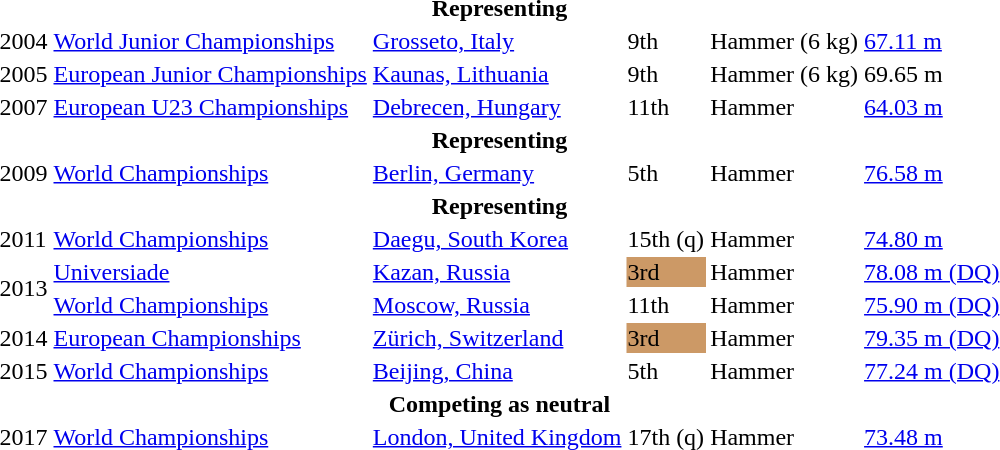<table>
<tr>
<th colspan="6">Representing </th>
</tr>
<tr>
<td>2004</td>
<td><a href='#'>World Junior Championships</a></td>
<td><a href='#'>Grosseto, Italy</a></td>
<td>9th</td>
<td>Hammer (6 kg)</td>
<td><a href='#'>67.11 m</a></td>
</tr>
<tr>
<td>2005</td>
<td><a href='#'>European Junior Championships</a></td>
<td><a href='#'>Kaunas, Lithuania</a></td>
<td>9th</td>
<td>Hammer (6 kg)</td>
<td>69.65 m</td>
</tr>
<tr>
<td>2007</td>
<td><a href='#'>European U23 Championships</a></td>
<td><a href='#'>Debrecen, Hungary</a></td>
<td>11th</td>
<td>Hammer</td>
<td><a href='#'>64.03 m</a></td>
</tr>
<tr>
<th colspan="6">Representing </th>
</tr>
<tr>
<td>2009</td>
<td><a href='#'>World Championships</a></td>
<td><a href='#'>Berlin, Germany</a></td>
<td>5th</td>
<td>Hammer</td>
<td><a href='#'>76.58 m</a></td>
</tr>
<tr>
<th colspan="6">Representing </th>
</tr>
<tr>
<td>2011</td>
<td><a href='#'>World Championships</a></td>
<td><a href='#'>Daegu, South Korea</a></td>
<td>15th (q)</td>
<td>Hammer</td>
<td><a href='#'>74.80 m</a></td>
</tr>
<tr>
<td rowspan=2>2013</td>
<td><a href='#'>Universiade</a></td>
<td><a href='#'>Kazan, Russia</a></td>
<td style="background:#c96;">3rd</td>
<td>Hammer</td>
<td><a href='#'>78.08 m (DQ)</a></td>
</tr>
<tr>
<td><a href='#'>World Championships</a></td>
<td><a href='#'>Moscow, Russia</a></td>
<td>11th</td>
<td>Hammer</td>
<td><a href='#'>75.90 m (DQ)</a></td>
</tr>
<tr>
<td>2014</td>
<td><a href='#'>European Championships</a></td>
<td><a href='#'>Zürich, Switzerland</a></td>
<td style="background:#c96;">3rd</td>
<td>Hammer</td>
<td><a href='#'>79.35 m (DQ)</a></td>
</tr>
<tr>
<td>2015</td>
<td><a href='#'>World Championships</a></td>
<td><a href='#'>Beijing, China</a></td>
<td>5th</td>
<td>Hammer</td>
<td><a href='#'>77.24 m (DQ)</a></td>
</tr>
<tr>
<th colspan="6">Competing as neutral</th>
</tr>
<tr>
<td>2017</td>
<td><a href='#'>World Championships</a></td>
<td><a href='#'>London, United Kingdom</a></td>
<td>17th (q)</td>
<td>Hammer</td>
<td><a href='#'>73.48 m</a></td>
</tr>
</table>
